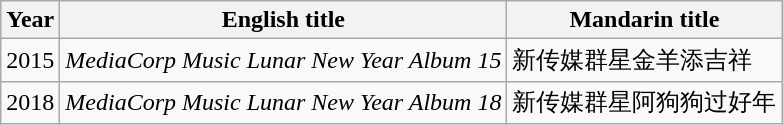<table class="wikitable sortable">
<tr>
<th>Year</th>
<th>English title</th>
<th>Mandarin title</th>
</tr>
<tr>
<td>2015</td>
<td><em>MediaCorp Music Lunar New Year Album 15</em></td>
<td>新传媒群星金羊添吉祥</td>
</tr>
<tr>
<td>2018</td>
<td><em>MediaCorp Music Lunar New Year Album 18</em></td>
<td>新传媒群星阿狗狗过好年</td>
</tr>
</table>
